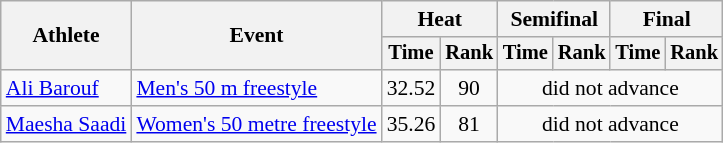<table class=wikitable style="font-size:90%">
<tr>
<th rowspan="2">Athlete</th>
<th rowspan="2">Event</th>
<th colspan="2">Heat</th>
<th colspan="2">Semifinal</th>
<th colspan="2">Final</th>
</tr>
<tr style="font-size:95%">
<th>Time</th>
<th>Rank</th>
<th>Time</th>
<th>Rank</th>
<th>Time</th>
<th>Rank</th>
</tr>
<tr align=center>
<td align=left><a href='#'>Ali Barouf</a></td>
<td align=left><a href='#'>Men's 50 m freestyle</a></td>
<td>32.52</td>
<td>90</td>
<td colspan=4>did not advance</td>
</tr>
<tr align=center>
<td align=left><a href='#'>Maesha Saadi</a></td>
<td align=left><a href='#'>Women's 50 metre freestyle</a></td>
<td>35.26</td>
<td>81</td>
<td colspan=4>did not advance</td>
</tr>
</table>
